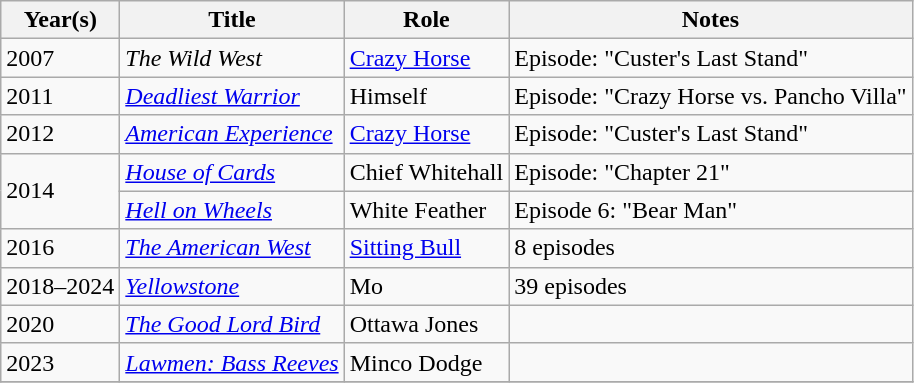<table class="wikitable sortable">
<tr>
<th>Year(s)</th>
<th>Title</th>
<th>Role</th>
<th class="unsortable">Notes</th>
</tr>
<tr>
<td>2007</td>
<td><em>The Wild West</em></td>
<td><a href='#'>Crazy Horse</a></td>
<td>Episode: "Custer's Last Stand"</td>
</tr>
<tr>
<td>2011</td>
<td><em><a href='#'>Deadliest Warrior</a></em></td>
<td>Himself</td>
<td>Episode: "Crazy Horse vs. Pancho Villa"</td>
</tr>
<tr>
<td>2012</td>
<td><em><a href='#'>American Experience</a></em></td>
<td><a href='#'>Crazy Horse</a></td>
<td>Episode: "Custer's Last Stand"</td>
</tr>
<tr>
<td rowspan="2">2014</td>
<td><em><a href='#'>House of Cards</a></em></td>
<td>Chief Whitehall</td>
<td>Episode: "Chapter 21"</td>
</tr>
<tr>
<td><em><a href='#'>Hell on Wheels</a></em></td>
<td>White Feather</td>
<td>Episode 6: "Bear Man"</td>
</tr>
<tr>
<td>2016</td>
<td><em><a href='#'>The American West</a></em></td>
<td><a href='#'>Sitting Bull</a></td>
<td>8 episodes</td>
</tr>
<tr>
<td>2018–2024</td>
<td><em><a href='#'>Yellowstone</a></em></td>
<td>Mo</td>
<td>39 episodes</td>
</tr>
<tr>
<td>2020</td>
<td><em><a href='#'>The Good Lord Bird</a></em></td>
<td>Ottawa Jones</td>
<td></td>
</tr>
<tr>
<td>2023</td>
<td><em><a href='#'>Lawmen: Bass Reeves</a></em></td>
<td>Minco Dodge</td>
<td></td>
</tr>
<tr>
</tr>
</table>
